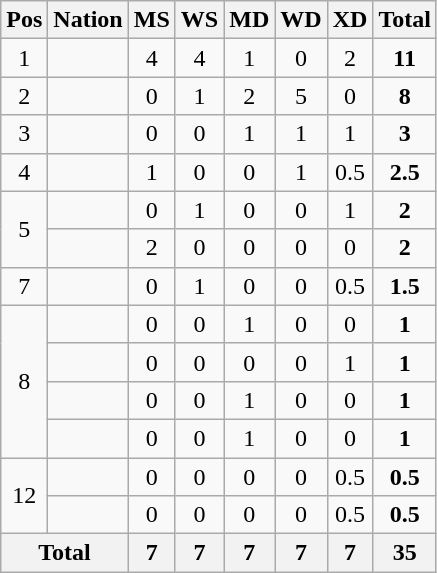<table class="wikitable" style="text-align:center">
<tr>
<th width="20">Pos</th>
<th>Nation</th>
<th width="20">MS</th>
<th width="20">WS</th>
<th width="20">MD</th>
<th width="20">WD</th>
<th width="20">XD</th>
<th>Total</th>
</tr>
<tr>
<td>1</td>
<td align=left></td>
<td>4</td>
<td>4</td>
<td>1</td>
<td>0</td>
<td>2</td>
<td><strong>11</strong></td>
</tr>
<tr>
<td>2</td>
<td align=left></td>
<td>0</td>
<td>1</td>
<td>2</td>
<td>5</td>
<td>0</td>
<td><strong>8</strong></td>
</tr>
<tr>
<td>3</td>
<td align=left></td>
<td>0</td>
<td>0</td>
<td>1</td>
<td>1</td>
<td>1</td>
<td><strong>3</strong></td>
</tr>
<tr>
<td>4</td>
<td align=left></td>
<td>1</td>
<td>0</td>
<td>0</td>
<td>1</td>
<td>0.5</td>
<td><strong>2.5</strong></td>
</tr>
<tr>
<td rowspan=2>5</td>
<td align=left></td>
<td>0</td>
<td>1</td>
<td>0</td>
<td>0</td>
<td>1</td>
<td><strong>2</strong></td>
</tr>
<tr>
<td align=left></td>
<td>2</td>
<td>0</td>
<td>0</td>
<td>0</td>
<td>0</td>
<td><strong>2</strong></td>
</tr>
<tr>
<td>7</td>
<td align=left></td>
<td>0</td>
<td>1</td>
<td>0</td>
<td>0</td>
<td>0.5</td>
<td><strong>1.5</strong></td>
</tr>
<tr>
<td rowspan=4>8</td>
<td align=left></td>
<td>0</td>
<td>0</td>
<td>1</td>
<td>0</td>
<td>0</td>
<td><strong>1</strong></td>
</tr>
<tr>
<td align=left></td>
<td>0</td>
<td>0</td>
<td>0</td>
<td>0</td>
<td>1</td>
<td><strong>1</strong></td>
</tr>
<tr>
<td align=left></td>
<td>0</td>
<td>0</td>
<td>1</td>
<td>0</td>
<td>0</td>
<td><strong>1</strong></td>
</tr>
<tr>
<td align=left></td>
<td>0</td>
<td>0</td>
<td>1</td>
<td>0</td>
<td>0</td>
<td><strong>1</strong></td>
</tr>
<tr>
<td rowspan=2>12</td>
<td align=left></td>
<td>0</td>
<td>0</td>
<td>0</td>
<td>0</td>
<td>0.5</td>
<td><strong>0.5</strong></td>
</tr>
<tr>
<td align=left></td>
<td>0</td>
<td>0</td>
<td>0</td>
<td>0</td>
<td>0.5</td>
<td><strong>0.5</strong></td>
</tr>
<tr>
<th colspan=2 align=center>Total</th>
<th>7</th>
<th>7</th>
<th>7</th>
<th>7</th>
<th>7</th>
<th>35</th>
</tr>
</table>
